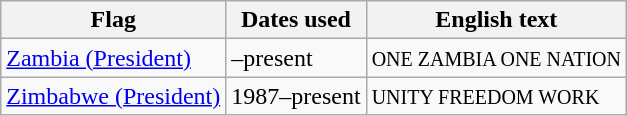<table class="wikitable sortable">
<tr>
<th>Flag</th>
<th>Dates used</th>
<th>English text</th>
</tr>
<tr>
<td> <a href='#'>Zambia (President)</a></td>
<td>–present</td>
<td><small>ONE ZAMBIA ONE NATION</small></td>
</tr>
<tr>
<td> <a href='#'>Zimbabwe (President)</a></td>
<td>1987–present</td>
<td><small>UNITY FREEDOM WORK</small></td>
</tr>
</table>
